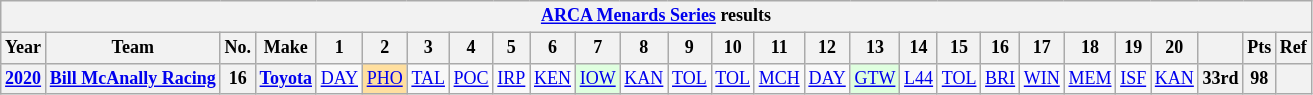<table class="wikitable" style="text-align:center; font-size:75%">
<tr>
<th colspan=27><a href='#'>ARCA Menards Series</a> results</th>
</tr>
<tr>
<th>Year</th>
<th>Team</th>
<th>No.</th>
<th>Make</th>
<th>1</th>
<th>2</th>
<th>3</th>
<th>4</th>
<th>5</th>
<th>6</th>
<th>7</th>
<th>8</th>
<th>9</th>
<th>10</th>
<th>11</th>
<th>12</th>
<th>13</th>
<th>14</th>
<th>15</th>
<th>16</th>
<th>17</th>
<th>18</th>
<th>19</th>
<th>20</th>
<th></th>
<th>Pts</th>
<th>Ref</th>
</tr>
<tr>
<th><a href='#'>2020</a></th>
<th><a href='#'>Bill McAnally Racing</a></th>
<th>16</th>
<th><a href='#'>Toyota</a></th>
<td><a href='#'>DAY</a></td>
<td style="background:#FFDF9F;"><a href='#'>PHO</a><br></td>
<td><a href='#'>TAL</a></td>
<td><a href='#'>POC</a></td>
<td><a href='#'>IRP</a></td>
<td><a href='#'>KEN</a></td>
<td style="background:#DFFFDF;"><a href='#'>IOW</a><br></td>
<td><a href='#'>KAN</a></td>
<td><a href='#'>TOL</a></td>
<td><a href='#'>TOL</a></td>
<td><a href='#'>MCH</a></td>
<td><a href='#'>DAY</a></td>
<td style="background:#DFFFDF;"><a href='#'>GTW</a><br></td>
<td><a href='#'>L44</a></td>
<td><a href='#'>TOL</a></td>
<td><a href='#'>BRI</a></td>
<td><a href='#'>WIN</a></td>
<td><a href='#'>MEM</a></td>
<td><a href='#'>ISF</a></td>
<td><a href='#'>KAN</a></td>
<th>33rd</th>
<th>98</th>
<th></th>
</tr>
</table>
